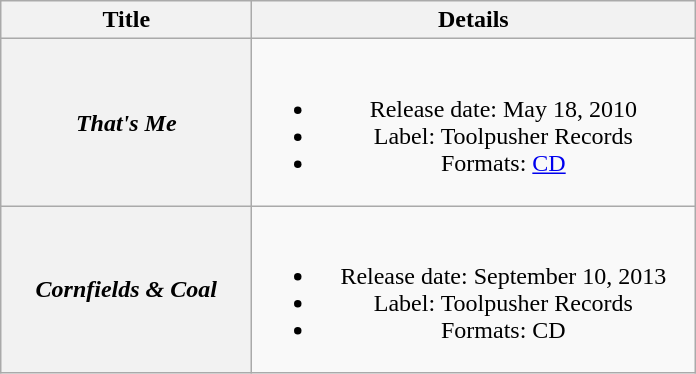<table class="wikitable plainrowheaders" style="text-align:center;">
<tr>
<th style="width:10em;">Title</th>
<th style="width:18em;">Details</th>
</tr>
<tr>
<th scope="row"><em>That's Me</em></th>
<td><br><ul><li>Release date: May 18, 2010</li><li>Label: Toolpusher Records</li><li>Formats: <a href='#'>CD</a></li></ul></td>
</tr>
<tr>
<th scope="row"><em>Cornfields & Coal</em></th>
<td><br><ul><li>Release date: September 10, 2013</li><li>Label: Toolpusher Records</li><li>Formats: CD</li></ul></td>
</tr>
</table>
